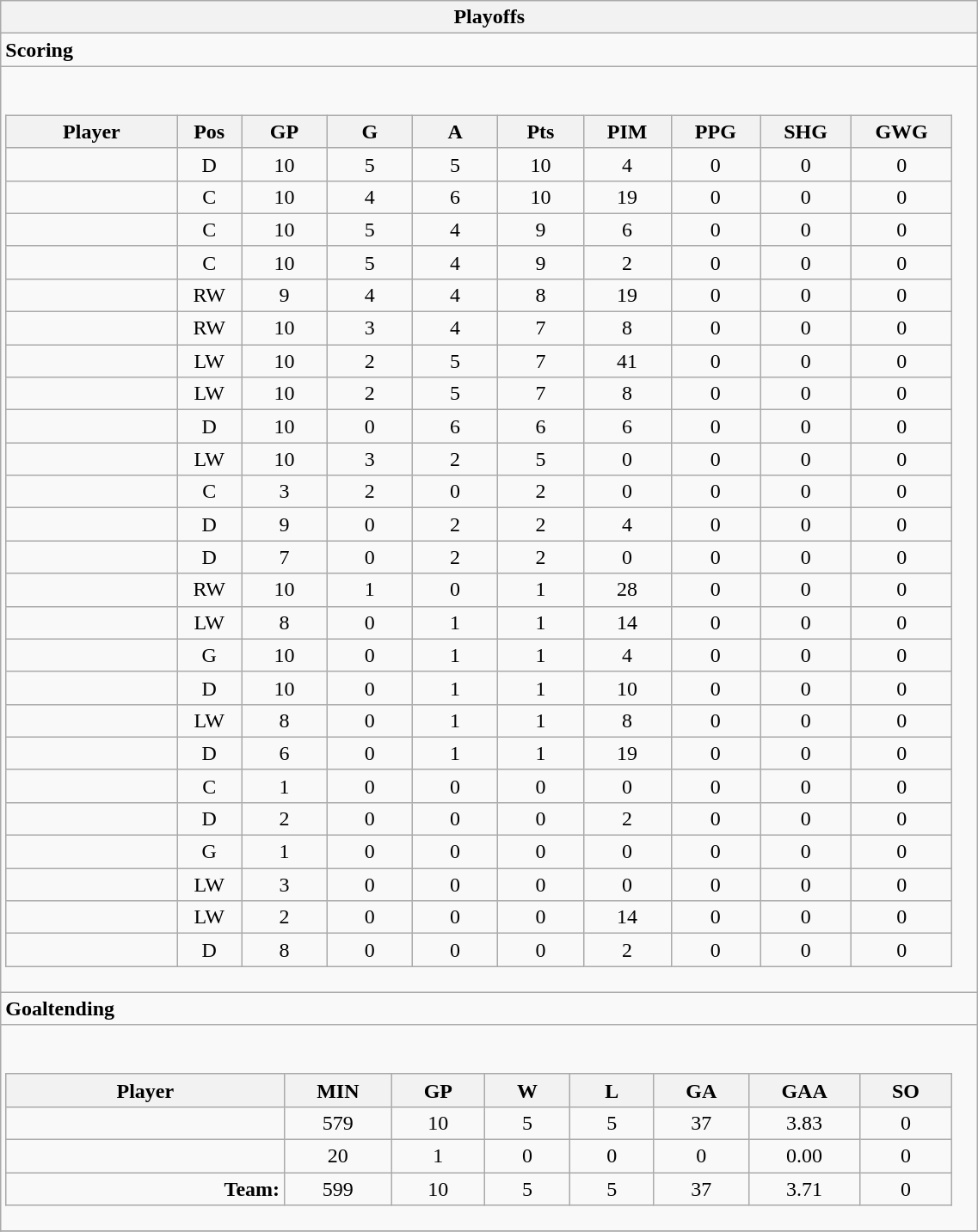<table class="wikitable collapsible " width="60%" border="1">
<tr>
<th>Playoffs</th>
</tr>
<tr>
<td class="tocccolors"><strong>Scoring</strong></td>
</tr>
<tr>
<td><br><table class="wikitable sortable">
<tr ALIGN="center">
<th bgcolor="#DDDDFF" width="10%">Player</th>
<th bgcolor="#DDDDFF" width="3%" title="Position">Pos</th>
<th bgcolor="#DDDDFF" width="5%" title="Games played">GP</th>
<th bgcolor="#DDDDFF" width="5%" title="Goals">G</th>
<th bgcolor="#DDDDFF" width="5%" title="Assists">A</th>
<th bgcolor="#DDDDFF" width="5%" title="Points">Pts</th>
<th bgcolor="#DDDDFF" width="5%" title="Penalties in Minutes">PIM</th>
<th bgcolor="#DDDDFF" width="5%" title="Power play goals">PPG</th>
<th bgcolor="#DDDDFF" width="5%" title="Short-handed goals">SHG</th>
<th bgcolor="#DDDDFF" width="5%" title="Game-winning goals">GWG</th>
</tr>
<tr align="center">
<td align="right"></td>
<td>D</td>
<td>10</td>
<td>5</td>
<td>5</td>
<td>10</td>
<td>4</td>
<td>0</td>
<td>0</td>
<td>0</td>
</tr>
<tr align="center">
<td align="right"></td>
<td>C</td>
<td>10</td>
<td>4</td>
<td>6</td>
<td>10</td>
<td>19</td>
<td>0</td>
<td>0</td>
<td>0</td>
</tr>
<tr align="center">
<td align="right"></td>
<td>C</td>
<td>10</td>
<td>5</td>
<td>4</td>
<td>9</td>
<td>6</td>
<td>0</td>
<td>0</td>
<td>0</td>
</tr>
<tr align="center">
<td align="right"></td>
<td>C</td>
<td>10</td>
<td>5</td>
<td>4</td>
<td>9</td>
<td>2</td>
<td>0</td>
<td>0</td>
<td>0</td>
</tr>
<tr align="center">
<td align="right"></td>
<td>RW</td>
<td>9</td>
<td>4</td>
<td>4</td>
<td>8</td>
<td>19</td>
<td>0</td>
<td>0</td>
<td>0</td>
</tr>
<tr align="center">
<td align="right"></td>
<td>RW</td>
<td>10</td>
<td>3</td>
<td>4</td>
<td>7</td>
<td>8</td>
<td>0</td>
<td>0</td>
<td>0</td>
</tr>
<tr align="center">
<td align="right"></td>
<td>LW</td>
<td>10</td>
<td>2</td>
<td>5</td>
<td>7</td>
<td>41</td>
<td>0</td>
<td>0</td>
<td>0</td>
</tr>
<tr align="center">
<td align="right"></td>
<td>LW</td>
<td>10</td>
<td>2</td>
<td>5</td>
<td>7</td>
<td>8</td>
<td>0</td>
<td>0</td>
<td>0</td>
</tr>
<tr align="center">
<td align="right"></td>
<td>D</td>
<td>10</td>
<td>0</td>
<td>6</td>
<td>6</td>
<td>6</td>
<td>0</td>
<td>0</td>
<td>0</td>
</tr>
<tr align="center">
<td align="right"></td>
<td>LW</td>
<td>10</td>
<td>3</td>
<td>2</td>
<td>5</td>
<td>0</td>
<td>0</td>
<td>0</td>
<td>0</td>
</tr>
<tr align="center">
<td align="right"></td>
<td>C</td>
<td>3</td>
<td>2</td>
<td>0</td>
<td>2</td>
<td>0</td>
<td>0</td>
<td>0</td>
<td>0</td>
</tr>
<tr align="center">
<td align="right"></td>
<td>D</td>
<td>9</td>
<td>0</td>
<td>2</td>
<td>2</td>
<td>4</td>
<td>0</td>
<td>0</td>
<td>0</td>
</tr>
<tr align="center">
<td align="right"></td>
<td>D</td>
<td>7</td>
<td>0</td>
<td>2</td>
<td>2</td>
<td>0</td>
<td>0</td>
<td>0</td>
<td>0</td>
</tr>
<tr align="center">
<td align="right"></td>
<td>RW</td>
<td>10</td>
<td>1</td>
<td>0</td>
<td>1</td>
<td>28</td>
<td>0</td>
<td>0</td>
<td>0</td>
</tr>
<tr align="center">
<td align="right"></td>
<td>LW</td>
<td>8</td>
<td>0</td>
<td>1</td>
<td>1</td>
<td>14</td>
<td>0</td>
<td>0</td>
<td>0</td>
</tr>
<tr align="center">
<td align="right"></td>
<td>G</td>
<td>10</td>
<td>0</td>
<td>1</td>
<td>1</td>
<td>4</td>
<td>0</td>
<td>0</td>
<td>0</td>
</tr>
<tr align="center">
<td align="right"></td>
<td>D</td>
<td>10</td>
<td>0</td>
<td>1</td>
<td>1</td>
<td>10</td>
<td>0</td>
<td>0</td>
<td>0</td>
</tr>
<tr align="center">
<td align="right"></td>
<td>LW</td>
<td>8</td>
<td>0</td>
<td>1</td>
<td>1</td>
<td>8</td>
<td>0</td>
<td>0</td>
<td>0</td>
</tr>
<tr align="center">
<td align="right"></td>
<td>D</td>
<td>6</td>
<td>0</td>
<td>1</td>
<td>1</td>
<td>19</td>
<td>0</td>
<td>0</td>
<td>0</td>
</tr>
<tr align="center">
<td align="right"></td>
<td>C</td>
<td>1</td>
<td>0</td>
<td>0</td>
<td>0</td>
<td>0</td>
<td>0</td>
<td>0</td>
<td>0</td>
</tr>
<tr align="center">
<td align="right"></td>
<td>D</td>
<td>2</td>
<td>0</td>
<td>0</td>
<td>0</td>
<td>2</td>
<td>0</td>
<td>0</td>
<td>0</td>
</tr>
<tr align="center">
<td align="right"></td>
<td>G</td>
<td>1</td>
<td>0</td>
<td>0</td>
<td>0</td>
<td>0</td>
<td>0</td>
<td>0</td>
<td>0</td>
</tr>
<tr align="center">
<td align="right"></td>
<td>LW</td>
<td>3</td>
<td>0</td>
<td>0</td>
<td>0</td>
<td>0</td>
<td>0</td>
<td>0</td>
<td>0</td>
</tr>
<tr align="center">
<td align="right"></td>
<td>LW</td>
<td>2</td>
<td>0</td>
<td>0</td>
<td>0</td>
<td>14</td>
<td>0</td>
<td>0</td>
<td>0</td>
</tr>
<tr align="center">
<td align="right"></td>
<td>D</td>
<td>8</td>
<td>0</td>
<td>0</td>
<td>0</td>
<td>2</td>
<td>0</td>
<td>0</td>
<td>0</td>
</tr>
</table>
</td>
</tr>
<tr>
<td class="toccolors"><strong>Goaltending</strong></td>
</tr>
<tr>
<td><br><table class="wikitable sortable">
<tr>
<th bgcolor="#DDDDFF" width="10%">Player</th>
<th width="3%" bgcolor="#DDDDFF" title="Minutes played">MIN</th>
<th width="3%" bgcolor="#DDDDFF" title="Games played in">GP</th>
<th width="3%" bgcolor="#DDDDFF" title="Wins">W</th>
<th width="3%" bgcolor="#DDDDFF"title="Losses">L</th>
<th width="3%" bgcolor="#DDDDFF" title="Goals against">GA</th>
<th width="3%" bgcolor="#DDDDFF" title="Goals against average">GAA</th>
<th width="3%" bgcolor="#DDDDFF" title="Shut-outs">SO</th>
</tr>
<tr align="center">
<td align="right"></td>
<td>579</td>
<td>10</td>
<td>5</td>
<td>5</td>
<td>37</td>
<td>3.83</td>
<td>0</td>
</tr>
<tr align="center">
<td align="right"></td>
<td>20</td>
<td>1</td>
<td>0</td>
<td>0</td>
<td>0</td>
<td>0.00</td>
<td>0</td>
</tr>
<tr align="center">
<td align="right"><strong>Team:</strong></td>
<td>599</td>
<td>10</td>
<td>5</td>
<td>5</td>
<td>37</td>
<td>3.71</td>
<td>0</td>
</tr>
</table>
</td>
</tr>
<tr>
</tr>
</table>
